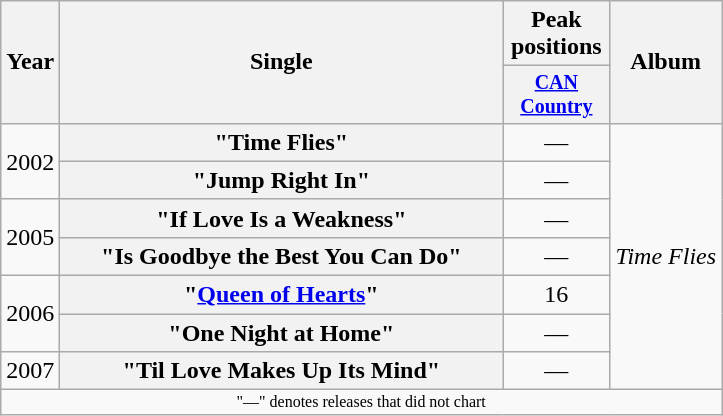<table class="wikitable plainrowheaders" style="text-align:center;">
<tr>
<th rowspan="2">Year</th>
<th rowspan="2" style="width:18em;">Single</th>
<th>Peak positions</th>
<th rowspan="2">Album</th>
</tr>
<tr style="font-size:smaller;">
<th width="65"><a href='#'>CAN Country</a><br></th>
</tr>
<tr>
<td rowspan="2">2002</td>
<th scope="row">"Time Flies"</th>
<td>—</td>
<td rowspan="7"><em>Time Flies</em></td>
</tr>
<tr>
<th scope="row">"Jump Right In"</th>
<td>—</td>
</tr>
<tr>
<td rowspan="2">2005</td>
<th scope="row">"If Love Is a Weakness"</th>
<td>—</td>
</tr>
<tr>
<th scope="row">"Is Goodbye the Best You Can Do"</th>
<td>—</td>
</tr>
<tr>
<td rowspan="2">2006</td>
<th scope="row">"<a href='#'>Queen of Hearts</a>"</th>
<td>16</td>
</tr>
<tr>
<th scope="row">"One Night at Home"</th>
<td>—</td>
</tr>
<tr>
<td>2007</td>
<th scope="row">"Til Love Makes Up Its Mind"</th>
<td>—</td>
</tr>
<tr>
<td colspan="4" style="font-size:8pt">"—" denotes releases that did not chart</td>
</tr>
</table>
